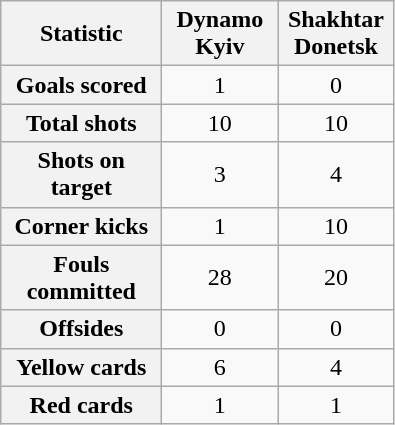<table class="wikitable plainrowheaders" style="text-align:center">
<tr>
<th scope="col" style="width:100px">Statistic</th>
<th scope="col" style="width:70px">Dynamo Kyiv</th>
<th scope="col" style="width:70px">Shakhtar Donetsk</th>
</tr>
<tr>
<th scope=row>Goals scored</th>
<td>1</td>
<td>0</td>
</tr>
<tr>
<th scope=row>Total shots</th>
<td>10</td>
<td>10</td>
</tr>
<tr>
<th scope=row>Shots on target</th>
<td>3</td>
<td>4</td>
</tr>
<tr>
<th scope=row>Corner kicks</th>
<td>1</td>
<td>10</td>
</tr>
<tr>
<th scope=row>Fouls committed</th>
<td>28</td>
<td>20</td>
</tr>
<tr>
<th scope=row>Offsides</th>
<td>0</td>
<td>0</td>
</tr>
<tr>
<th scope=row>Yellow cards</th>
<td>6</td>
<td>4</td>
</tr>
<tr>
<th scope=row>Red cards</th>
<td>1</td>
<td>1</td>
</tr>
</table>
